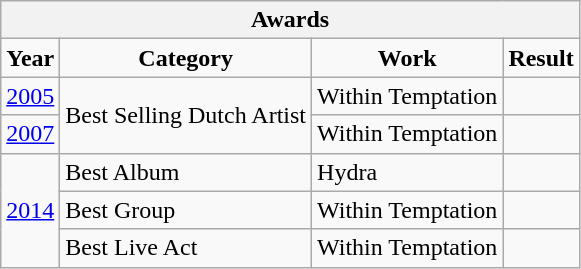<table class="wikitable">
<tr style="text-align:center;">
<th colspan=5>Awards</th>
</tr>
<tr style="text-align:center;">
<td><strong>Year</strong></td>
<td><strong>Category</strong></td>
<td><strong>Work</strong></td>
<td><strong>Result</strong></td>
</tr>
<tr>
<td><a href='#'>2005</a></td>
<td rowspan="2">Best Selling Dutch Artist</td>
<td>Within Temptation</td>
<td></td>
</tr>
<tr>
<td><a href='#'>2007</a></td>
<td>Within Temptation</td>
<td></td>
</tr>
<tr>
<td rowspan="3"><a href='#'>2014</a></td>
<td>Best Album</td>
<td>Hydra</td>
<td></td>
</tr>
<tr>
<td>Best Group</td>
<td>Within Temptation</td>
<td></td>
</tr>
<tr>
<td>Best Live Act</td>
<td>Within Temptation</td>
<td></td>
</tr>
</table>
